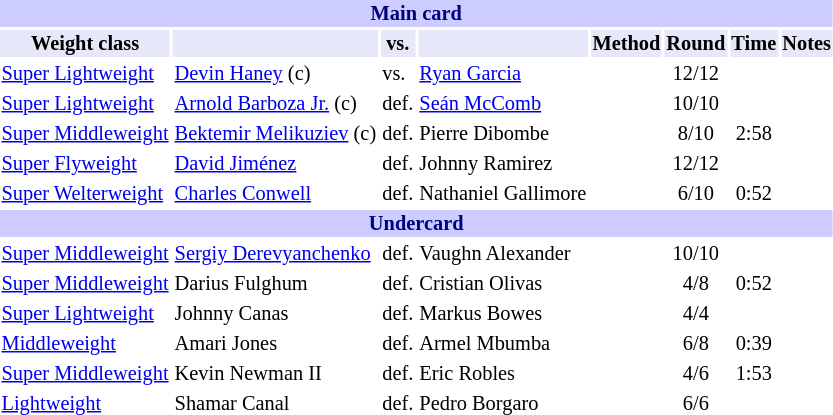<table class="toccolours" style="font-size: 85%;">
<tr>
<th colspan="8" style="background-color: #ccf; color: #000080; text-align: center;">Main card</th>
</tr>
<tr>
<th style="background:#e6e8fa; color:#000; text-align:center;">Weight class</th>
<th style="background:#e6e8fa; color:#000; text-align:center;"></th>
<th style="background:#e6e8fa; color:#000; text-align:center;">vs.</th>
<th style="background:#e6e8fa; color:#000; text-align:center;"></th>
<th style="background:#e6e8fa; color:#000; text-align:center;">Method</th>
<th style="background:#e6e8fa; color:#000; text-align:center;">Round</th>
<th style="background:#e6e8fa; color:#000; text-align:center;">Time</th>
<th style="background:#e6e8fa; color:#000; text-align:center;">Notes</th>
</tr>
<tr>
<td><a href='#'>Super Lightweight</a></td>
<td><a href='#'>Devin Haney</a> (c)</td>
<td>vs.</td>
<td><a href='#'>Ryan Garcia</a></td>
<td align="center"></td>
<td align="center">12/12</td>
<td align="center"></td>
<td> </td>
</tr>
<tr>
<td><a href='#'>Super Lightweight</a></td>
<td><a href='#'>Arnold Barboza Jr.</a> (c)</td>
<td>def.</td>
<td><a href='#'>Seán McComb</a></td>
<td align="center"></td>
<td align="center">10/10</td>
<td align="center"></td>
<td></td>
</tr>
<tr>
<td><a href='#'>Super Middleweight</a></td>
<td><a href='#'>Bektemir Melikuziev</a> (c)</td>
<td>def.</td>
<td>Pierre Dibombe</td>
<td align="center"></td>
<td align="center">8/10</td>
<td align="center">2:58</td>
<td></td>
</tr>
<tr>
<td><a href='#'>Super Flyweight</a></td>
<td><a href='#'>David Jiménez</a></td>
<td>def.</td>
<td>Johnny Ramirez</td>
<td align="center"></td>
<td align="center">12/12</td>
<td align="center"></td>
<td></td>
</tr>
<tr>
<td><a href='#'>Super Welterweight</a></td>
<td><a href='#'>Charles Conwell</a></td>
<td>def.</td>
<td>Nathaniel Gallimore</td>
<td align="center"></td>
<td align="center">6/10</td>
<td align="center">0:52</td>
<td></td>
</tr>
<tr>
<td colspan="8" style="background-color: #ccf; color: #000080; text-align: center;"><strong>Undercard</strong></td>
</tr>
<tr>
<td><a href='#'>Super Middleweight</a></td>
<td><a href='#'>Sergiy Derevyanchenko</a></td>
<td>def.</td>
<td>Vaughn Alexander</td>
<td align="center"></td>
<td align="center">10/10</td>
<td></td>
<td></td>
</tr>
<tr>
<td><a href='#'>Super Middleweight</a></td>
<td>Darius Fulghum</td>
<td>def.</td>
<td>Cristian Olivas</td>
<td align="center"></td>
<td align="center">4/8</td>
<td align="center">0:52</td>
<td></td>
</tr>
<tr>
<td><a href='#'>Super Lightweight</a></td>
<td>Johnny Canas</td>
<td>def.</td>
<td>Markus Bowes</td>
<td align="center"></td>
<td align="center">4/4</td>
<td></td>
<td></td>
</tr>
<tr>
<td><a href='#'>Middleweight</a></td>
<td>Amari Jones</td>
<td>def.</td>
<td>Armel Mbumba</td>
<td align="center"></td>
<td align="center">6/8</td>
<td align="center">0:39</td>
<td></td>
</tr>
<tr>
<td><a href='#'>Super Middleweight</a></td>
<td>Kevin Newman II</td>
<td>def.</td>
<td>Eric Robles</td>
<td align="center"></td>
<td align="center">4/6</td>
<td align="center">1:53</td>
<td></td>
</tr>
<tr>
<td><a href='#'>Lightweight</a></td>
<td>Shamar Canal</td>
<td>def.</td>
<td>Pedro Borgaro</td>
<td align="center"></td>
<td align="center">6/6</td>
<td></td>
<td></td>
</tr>
</table>
